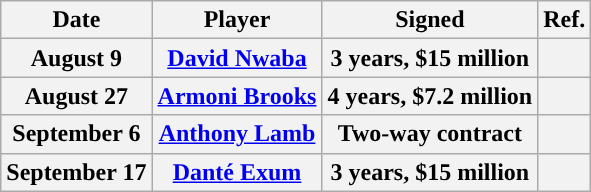<table class="wikitable sortable sortable" style="text-align: center">
<tr>
<th>Date</th>
<th>Player</th>
<th>Signed</th>
<th>Ref.</th>
</tr>
<tr>
<th>August 9</th>
<th><a href='#'>David Nwaba</a></th>
<th>3 years, $15 million</th>
<th></th>
</tr>
<tr>
<th>August 27</th>
<th><a href='#'>Armoni Brooks</a></th>
<th>4 years, $7.2 million</th>
<th></th>
</tr>
<tr>
<th>September 6</th>
<th><a href='#'>Anthony Lamb</a></th>
<th>Two-way contract</th>
<th></th>
</tr>
<tr>
<th>September 17</th>
<th><a href='#'>Danté Exum</a></th>
<th>3 years, $15 million</th>
<th></th>
</tr>
</table>
